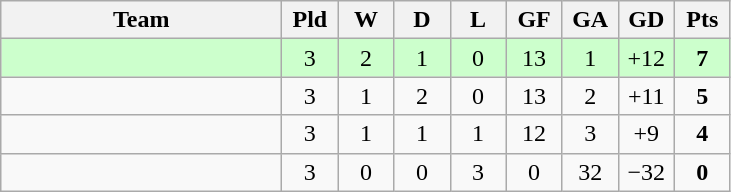<table class="wikitable" style="text-align: center;">
<tr>
<th width="180">Team</th>
<th width="30">Pld</th>
<th width="30">W</th>
<th width="30">D</th>
<th width="30">L</th>
<th width="30">GF</th>
<th width="30">GA</th>
<th width="30">GD</th>
<th width="30">Pts</th>
</tr>
<tr align=center bgcolor="ccffcc">
<td style="text-align:left;"></td>
<td>3</td>
<td>2</td>
<td>1</td>
<td>0</td>
<td>13</td>
<td>1</td>
<td>+12</td>
<td><strong>7</strong></td>
</tr>
<tr>
<td style="text-align:left;"></td>
<td>3</td>
<td>1</td>
<td>2</td>
<td>0</td>
<td>13</td>
<td>2</td>
<td>+11</td>
<td><strong>5</strong></td>
</tr>
<tr>
<td style="text-align:left;"></td>
<td>3</td>
<td>1</td>
<td>1</td>
<td>1</td>
<td>12</td>
<td>3</td>
<td>+9</td>
<td><strong>4</strong></td>
</tr>
<tr>
<td style="text-align:left;"></td>
<td>3</td>
<td>0</td>
<td>0</td>
<td>3</td>
<td>0</td>
<td>32</td>
<td>−32</td>
<td><strong>0</strong></td>
</tr>
</table>
